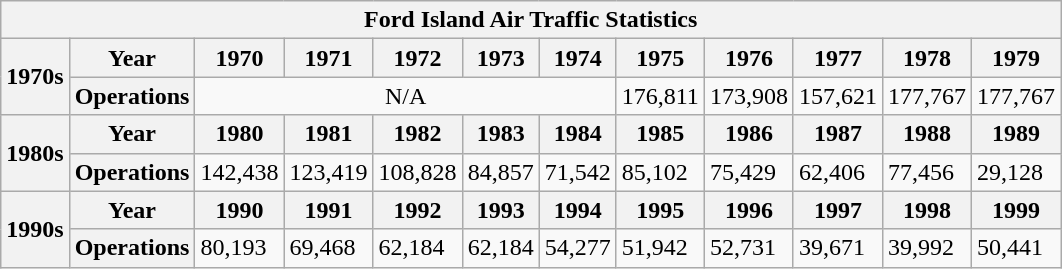<table class="wikitable">
<tr>
<th align=center colspan="26">Ford Island Air Traffic Statistics</th>
</tr>
<tr>
<th rowspan="2">1970s</th>
<th align="right">Year</th>
<th>1970</th>
<th>1971</th>
<th>1972</th>
<th>1973</th>
<th>1974</th>
<th>1975</th>
<th>1976</th>
<th>1977</th>
<th>1978</th>
<th>1979</th>
</tr>
<tr>
<th align="right">Operations</th>
<td colspan="5" align="center">N/A</td>
<td>176,811</td>
<td>173,908</td>
<td>157,621</td>
<td>177,767</td>
<td>177,767</td>
</tr>
<tr>
<th rowspan="2">1980s</th>
<th align="right">Year</th>
<th>1980</th>
<th>1981</th>
<th>1982</th>
<th>1983</th>
<th>1984</th>
<th>1985</th>
<th>1986</th>
<th>1987</th>
<th>1988</th>
<th>1989</th>
</tr>
<tr>
<th align="right">Operations</th>
<td>142,438</td>
<td>123,419</td>
<td>108,828</td>
<td>84,857</td>
<td>71,542</td>
<td>85,102</td>
<td>75,429</td>
<td>62,406</td>
<td>77,456</td>
<td>29,128</td>
</tr>
<tr>
<th rowspan="2">1990s</th>
<th align="right">Year</th>
<th>1990</th>
<th>1991</th>
<th>1992</th>
<th>1993</th>
<th>1994</th>
<th>1995</th>
<th>1996</th>
<th>1997</th>
<th>1998</th>
<th>1999</th>
</tr>
<tr>
<th align="right">Operations</th>
<td>80,193</td>
<td>69,468</td>
<td>62,184</td>
<td>62,184</td>
<td>54,277</td>
<td>51,942</td>
<td>52,731</td>
<td>39,671</td>
<td>39,992</td>
<td>50,441</td>
</tr>
</table>
